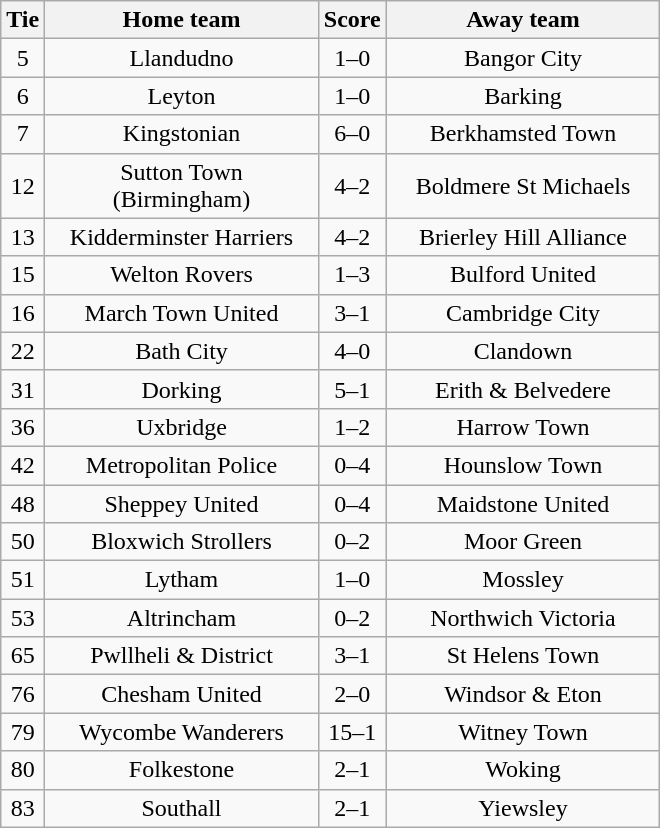<table class="wikitable" style="text-align:center;">
<tr>
<th width=20>Tie</th>
<th width=175>Home team</th>
<th width=20>Score</th>
<th width=175>Away team</th>
</tr>
<tr>
<td>5</td>
<td>Llandudno</td>
<td>1–0</td>
<td>Bangor City</td>
</tr>
<tr>
<td>6</td>
<td>Leyton</td>
<td>1–0</td>
<td>Barking</td>
</tr>
<tr>
<td>7</td>
<td>Kingstonian</td>
<td>6–0</td>
<td>Berkhamsted Town</td>
</tr>
<tr>
<td>12</td>
<td>Sutton Town (Birmingham)</td>
<td>4–2</td>
<td>Boldmere St Michaels</td>
</tr>
<tr>
<td>13</td>
<td>Kidderminster Harriers</td>
<td>4–2</td>
<td>Brierley Hill Alliance</td>
</tr>
<tr>
<td>15</td>
<td>Welton Rovers</td>
<td>1–3</td>
<td>Bulford United</td>
</tr>
<tr>
<td>16</td>
<td>March Town United</td>
<td>3–1</td>
<td>Cambridge City</td>
</tr>
<tr>
<td>22</td>
<td>Bath City</td>
<td>4–0</td>
<td>Clandown</td>
</tr>
<tr>
<td>31</td>
<td>Dorking</td>
<td>5–1</td>
<td>Erith & Belvedere</td>
</tr>
<tr>
<td>36</td>
<td>Uxbridge</td>
<td>1–2</td>
<td>Harrow Town</td>
</tr>
<tr>
<td>42</td>
<td>Metropolitan Police</td>
<td>0–4</td>
<td>Hounslow Town</td>
</tr>
<tr>
<td>48</td>
<td>Sheppey United</td>
<td>0–4</td>
<td>Maidstone United</td>
</tr>
<tr>
<td>50</td>
<td>Bloxwich Strollers</td>
<td>0–2</td>
<td>Moor Green</td>
</tr>
<tr>
<td>51</td>
<td>Lytham</td>
<td>1–0</td>
<td>Mossley</td>
</tr>
<tr>
<td>53</td>
<td>Altrincham</td>
<td>0–2</td>
<td>Northwich Victoria</td>
</tr>
<tr>
<td>65</td>
<td>Pwllheli & District</td>
<td>3–1</td>
<td>St Helens Town</td>
</tr>
<tr>
<td>76</td>
<td>Chesham United</td>
<td>2–0</td>
<td>Windsor & Eton</td>
</tr>
<tr>
<td>79</td>
<td>Wycombe Wanderers</td>
<td>15–1</td>
<td>Witney Town</td>
</tr>
<tr>
<td>80</td>
<td>Folkestone</td>
<td>2–1</td>
<td>Woking</td>
</tr>
<tr>
<td>83</td>
<td>Southall</td>
<td>2–1</td>
<td>Yiewsley</td>
</tr>
</table>
